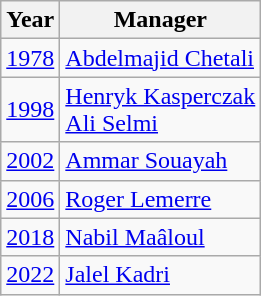<table class="wikitable">
<tr>
<th>Year</th>
<th>Manager</th>
</tr>
<tr>
<td align=center><a href='#'>1978</a></td>
<td> <a href='#'>Abdelmajid Chetali</a></td>
</tr>
<tr>
<td align=center><a href='#'>1998</a></td>
<td> <a href='#'>Henryk Kasperczak</a> <br>  <a href='#'>Ali Selmi</a></td>
</tr>
<tr>
<td align=center><a href='#'>2002</a></td>
<td> <a href='#'>Ammar Souayah</a></td>
</tr>
<tr>
<td align=center><a href='#'>2006</a></td>
<td> <a href='#'>Roger Lemerre</a></td>
</tr>
<tr>
<td align=center><a href='#'>2018</a></td>
<td> <a href='#'>Nabil Maâloul</a></td>
</tr>
<tr>
<td align=center><a href='#'>2022</a></td>
<td> <a href='#'>Jalel Kadri</a></td>
</tr>
</table>
